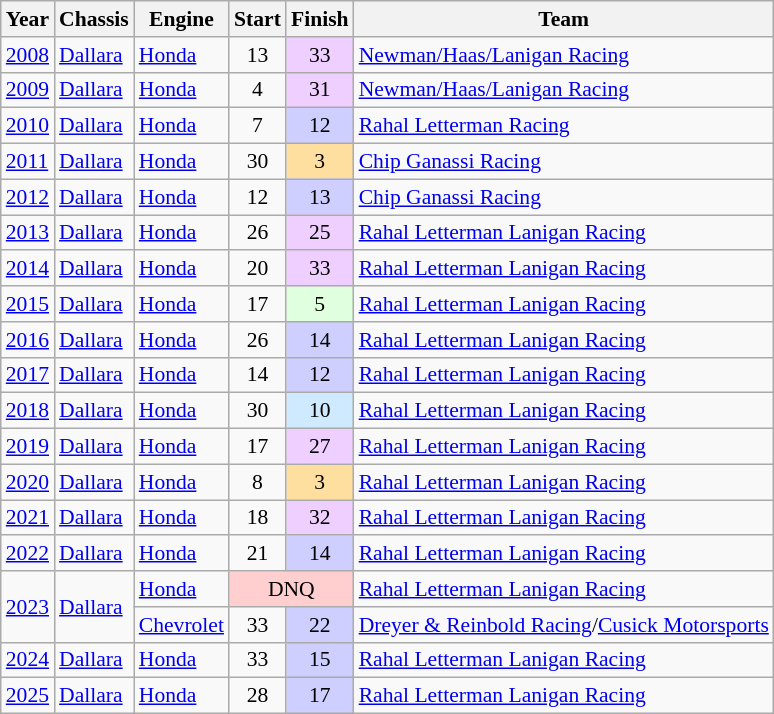<table class="wikitable" style="font-size: 90%;">
<tr>
<th>Year</th>
<th>Chassis</th>
<th>Engine</th>
<th>Start</th>
<th>Finish</th>
<th>Team</th>
</tr>
<tr>
<td><a href='#'>2008</a></td>
<td><a href='#'>Dallara</a></td>
<td><a href='#'>Honda</a></td>
<td align=center>13</td>
<td align=center style="background:#efcfff;">33</td>
<td><a href='#'>Newman/Haas/Lanigan Racing</a></td>
</tr>
<tr>
<td><a href='#'>2009</a></td>
<td><a href='#'>Dallara</a></td>
<td><a href='#'>Honda</a></td>
<td align=center>4</td>
<td align=center style="background:#efcfff;">31</td>
<td><a href='#'>Newman/Haas/Lanigan Racing</a></td>
</tr>
<tr>
<td><a href='#'>2010</a></td>
<td><a href='#'>Dallara</a></td>
<td><a href='#'>Honda</a></td>
<td align=center>7</td>
<td align=center style="background:#cfcfff;">12</td>
<td><a href='#'>Rahal Letterman Racing</a></td>
</tr>
<tr>
<td><a href='#'>2011</a></td>
<td><a href='#'>Dallara</a></td>
<td><a href='#'>Honda</a></td>
<td align=center>30</td>
<td align=center style="background:#FFDF9F;">3</td>
<td><a href='#'>Chip Ganassi Racing</a></td>
</tr>
<tr>
<td><a href='#'>2012</a></td>
<td><a href='#'>Dallara</a></td>
<td><a href='#'>Honda</a></td>
<td align=center>12</td>
<td align=center style="background:#CFCFFF;">13</td>
<td><a href='#'>Chip Ganassi Racing</a></td>
</tr>
<tr>
<td><a href='#'>2013</a></td>
<td><a href='#'>Dallara</a></td>
<td><a href='#'>Honda</a></td>
<td align=center>26</td>
<td align=center style="background:#EFCFFF;">25</td>
<td><a href='#'>Rahal Letterman Lanigan Racing</a></td>
</tr>
<tr>
<td><a href='#'>2014</a></td>
<td><a href='#'>Dallara</a></td>
<td><a href='#'>Honda</a></td>
<td align=center>20</td>
<td align=center style="background:#EFCFFF;">33</td>
<td><a href='#'>Rahal Letterman Lanigan Racing</a></td>
</tr>
<tr>
<td><a href='#'>2015</a></td>
<td><a href='#'>Dallara</a></td>
<td><a href='#'>Honda</a></td>
<td align=center>17</td>
<td align=center style="background:#DFFFDF;">5</td>
<td><a href='#'>Rahal Letterman Lanigan Racing</a></td>
</tr>
<tr>
<td><a href='#'>2016</a></td>
<td><a href='#'>Dallara</a></td>
<td><a href='#'>Honda</a></td>
<td align=center>26</td>
<td align=center style="background:#CFCFFF;">14</td>
<td><a href='#'>Rahal Letterman Lanigan Racing</a></td>
</tr>
<tr>
<td><a href='#'>2017</a></td>
<td><a href='#'>Dallara</a></td>
<td><a href='#'>Honda</a></td>
<td align=center>14</td>
<td align=center style="background:#CFCFFF;">12</td>
<td><a href='#'>Rahal Letterman Lanigan Racing</a></td>
</tr>
<tr>
<td><a href='#'>2018</a></td>
<td><a href='#'>Dallara</a></td>
<td><a href='#'>Honda</a></td>
<td align=center>30</td>
<td align=center style="background:#CFEAFF;">10</td>
<td><a href='#'>Rahal Letterman Lanigan Racing</a></td>
</tr>
<tr>
<td><a href='#'>2019</a></td>
<td><a href='#'>Dallara</a></td>
<td><a href='#'>Honda</a></td>
<td align=center>17</td>
<td align=center style="background:#EFCFFF;">27</td>
<td><a href='#'>Rahal Letterman Lanigan Racing</a></td>
</tr>
<tr>
<td><a href='#'>2020</a></td>
<td><a href='#'>Dallara</a></td>
<td><a href='#'>Honda</a></td>
<td align=center>8</td>
<td align=center style="background:#FFDF9F;">3</td>
<td><a href='#'>Rahal Letterman Lanigan Racing</a></td>
</tr>
<tr>
<td><a href='#'>2021</a></td>
<td><a href='#'>Dallara</a></td>
<td><a href='#'>Honda</a></td>
<td align=center>18</td>
<td align=center style="background:#EFCFFF;">32</td>
<td><a href='#'>Rahal Letterman Lanigan Racing</a></td>
</tr>
<tr>
<td><a href='#'>2022</a></td>
<td><a href='#'>Dallara</a></td>
<td><a href='#'>Honda</a></td>
<td align=center>21</td>
<td align=center style="background:#CFCFFF;">14</td>
<td><a href='#'>Rahal Letterman Lanigan Racing</a></td>
</tr>
<tr>
<td rowspan="2"><a href='#'>2023</a></td>
<td rowspan="2"><a href='#'>Dallara</a></td>
<td><a href='#'>Honda</a></td>
<td align=center style="background:#FFCFCF;" colspan=2>DNQ</td>
<td><a href='#'>Rahal Letterman Lanigan Racing</a></td>
</tr>
<tr>
<td><a href='#'>Chevrolet</a></td>
<td align=center>33</td>
<td align=center style="background:#CFCFFF;">22</td>
<td nowrap><a href='#'>Dreyer & Reinbold Racing</a>/<a href='#'>Cusick Motorsports</a></td>
</tr>
<tr>
<td><a href='#'>2024</a></td>
<td><a href='#'>Dallara</a></td>
<td><a href='#'>Honda</a></td>
<td align=center>33</td>
<td align=center style="background:#cfcfff;">15</td>
<td><a href='#'>Rahal Letterman Lanigan Racing</a></td>
</tr>
<tr>
<td><a href='#'>2025</a></td>
<td><a href='#'>Dallara</a></td>
<td><a href='#'>Honda</a></td>
<td align=center>28</td>
<td align=center style="background:#cfcfff;">17</td>
<td><a href='#'>Rahal Letterman Lanigan Racing</a></td>
</tr>
</table>
